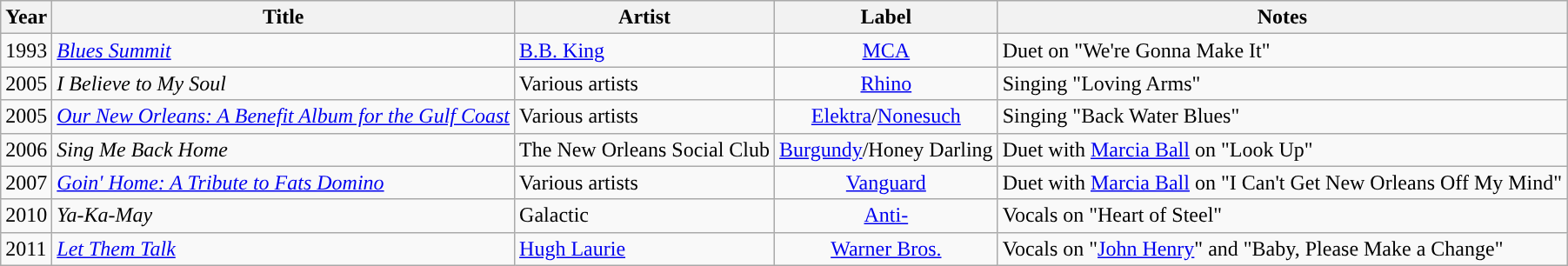<table class="wikitable sortable">
<tr>
<th>Year</th>
<th>Title</th>
<th>Artist</th>
<th>Label</th>
<th>Notes</th>
</tr>
<tr>
<td>1993</td>
<td><em><a href='#'>Blues Summit</a></em></td>
<td><a href='#'>B.B. King</a></td>
<td style="text-align:center;"><a href='#'>MCA</a></td>
<td>Duet on "We're Gonna Make It"</td>
</tr>
<tr>
<td>2005</td>
<td><em>I Believe to My Soul</em></td>
<td>Various artists</td>
<td style="text-align:center;"><a href='#'>Rhino</a></td>
<td>Singing "Loving Arms"</td>
</tr>
<tr>
<td>2005</td>
<td><em><a href='#'>Our New Orleans: A Benefit Album for the Gulf Coast</a></em></td>
<td>Various artists</td>
<td style="text-align:center;"><a href='#'>Elektra</a>/<a href='#'>Nonesuch</a></td>
<td>Singing "Back Water Blues"</td>
</tr>
<tr>
<td>2006</td>
<td><em>Sing Me Back Home</em></td>
<td>The New Orleans Social Club</td>
<td style="text-align:center;"><a href='#'>Burgundy</a>/Honey Darling</td>
<td>Duet with <a href='#'>Marcia Ball</a> on "Look Up"</td>
</tr>
<tr>
<td>2007</td>
<td><em><a href='#'>Goin' Home: A Tribute to Fats Domino</a></em></td>
<td>Various artists</td>
<td style="text-align:center;"><a href='#'>Vanguard</a></td>
<td>Duet with <a href='#'>Marcia Ball</a> on "I Can't Get New Orleans Off My Mind"</td>
</tr>
<tr>
<td>2010</td>
<td><em>Ya-Ka-May</em></td>
<td>Galactic</td>
<td style="text-align:center;"><a href='#'>Anti-</a></td>
<td>Vocals on "Heart of Steel"</td>
</tr>
<tr>
<td>2011</td>
<td><em><a href='#'>Let Them Talk</a></em></td>
<td><a href='#'>Hugh Laurie</a></td>
<td style="text-align:center;"><a href='#'>Warner Bros.</a></td>
<td>Vocals on "<a href='#'>John Henry</a>" and "Baby, Please Make a Change"</td>
</tr>
</table>
